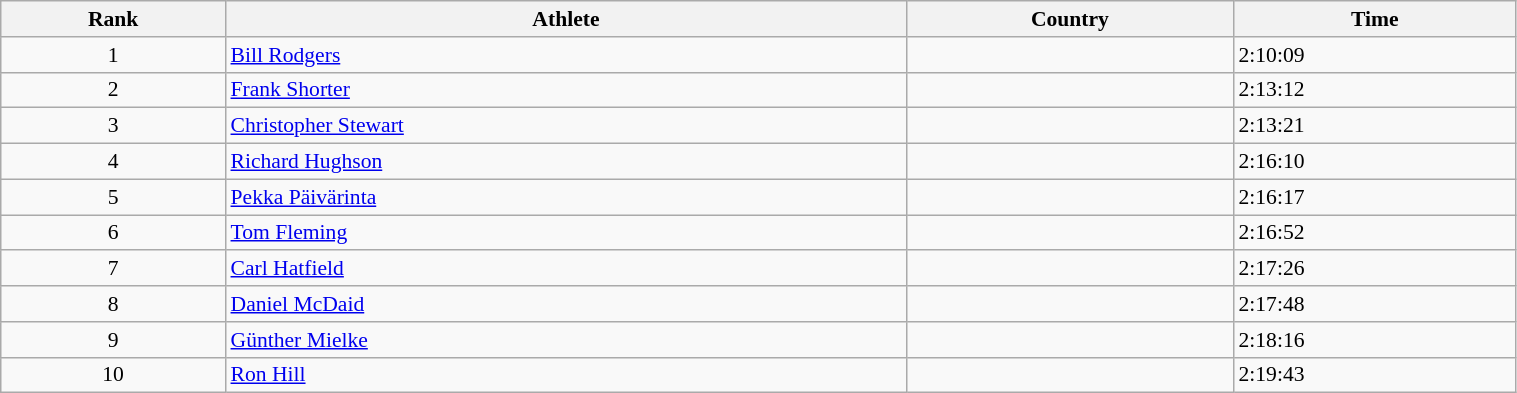<table class="wikitable" width=80% style="font-size:90%; text-align:left;">
<tr>
<th>Rank</th>
<th>Athlete</th>
<th>Country</th>
<th>Time</th>
</tr>
<tr>
<td style="text-align:center">1</td>
<td><a href='#'>Bill Rodgers</a></td>
<td></td>
<td>2:10:09</td>
</tr>
<tr>
<td style="text-align:center">2</td>
<td><a href='#'>Frank Shorter</a></td>
<td></td>
<td>2:13:12</td>
</tr>
<tr>
<td style="text-align:center">3</td>
<td><a href='#'>Christopher Stewart</a></td>
<td></td>
<td>2:13:21</td>
</tr>
<tr>
<td style="text-align:center">4</td>
<td><a href='#'>Richard Hughson</a></td>
<td></td>
<td>2:16:10</td>
</tr>
<tr>
<td style="text-align:center">5</td>
<td><a href='#'>Pekka Päivärinta</a></td>
<td></td>
<td>2:16:17</td>
</tr>
<tr>
<td style="text-align:center">6</td>
<td><a href='#'>Tom Fleming</a></td>
<td></td>
<td>2:16:52</td>
</tr>
<tr>
<td style="text-align:center">7</td>
<td><a href='#'>Carl Hatfield</a></td>
<td></td>
<td>2:17:26</td>
</tr>
<tr>
<td style="text-align:center">8</td>
<td><a href='#'>Daniel McDaid</a></td>
<td></td>
<td>2:17:48</td>
</tr>
<tr>
<td style="text-align:center">9</td>
<td><a href='#'>Günther Mielke</a></td>
<td></td>
<td>2:18:16</td>
</tr>
<tr>
<td style="text-align:center">10</td>
<td><a href='#'>Ron Hill</a></td>
<td></td>
<td>2:19:43</td>
</tr>
</table>
